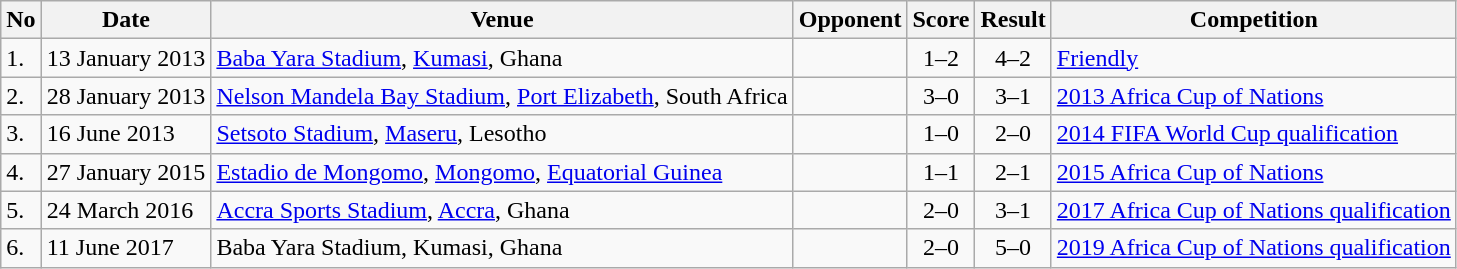<table class="wikitable">
<tr>
<th>No</th>
<th>Date</th>
<th>Venue</th>
<th>Opponent</th>
<th>Score</th>
<th>Result</th>
<th>Competition</th>
</tr>
<tr>
<td>1.</td>
<td>13 January 2013</td>
<td><a href='#'>Baba Yara Stadium</a>, <a href='#'>Kumasi</a>, Ghana</td>
<td></td>
<td align=center>1–2</td>
<td align=center>4–2</td>
<td><a href='#'>Friendly</a></td>
</tr>
<tr>
<td>2.</td>
<td>28 January 2013</td>
<td><a href='#'>Nelson Mandela Bay Stadium</a>, <a href='#'>Port Elizabeth</a>, South Africa</td>
<td></td>
<td align=center>3–0</td>
<td align=center>3–1</td>
<td><a href='#'>2013 Africa Cup of Nations</a></td>
</tr>
<tr>
<td>3.</td>
<td>16 June 2013</td>
<td><a href='#'>Setsoto Stadium</a>, <a href='#'>Maseru</a>, Lesotho</td>
<td></td>
<td align=center>1–0</td>
<td align=center>2–0</td>
<td><a href='#'>2014 FIFA World Cup qualification</a></td>
</tr>
<tr>
<td>4.</td>
<td>27 January 2015</td>
<td><a href='#'>Estadio de Mongomo</a>, <a href='#'>Mongomo</a>, <a href='#'>Equatorial Guinea</a></td>
<td></td>
<td align=center>1–1</td>
<td align=center>2–1</td>
<td><a href='#'>2015 Africa Cup of Nations</a></td>
</tr>
<tr>
<td>5.</td>
<td>24 March 2016</td>
<td><a href='#'>Accra Sports Stadium</a>, <a href='#'>Accra</a>, Ghana</td>
<td></td>
<td align=center>2–0</td>
<td align=center>3–1</td>
<td><a href='#'>2017 Africa Cup of Nations qualification</a></td>
</tr>
<tr>
<td>6.</td>
<td>11 June 2017</td>
<td>Baba Yara Stadium, Kumasi, Ghana</td>
<td></td>
<td align=center>2–0</td>
<td align=center>5–0</td>
<td><a href='#'>2019 Africa Cup of Nations qualification</a></td>
</tr>
</table>
